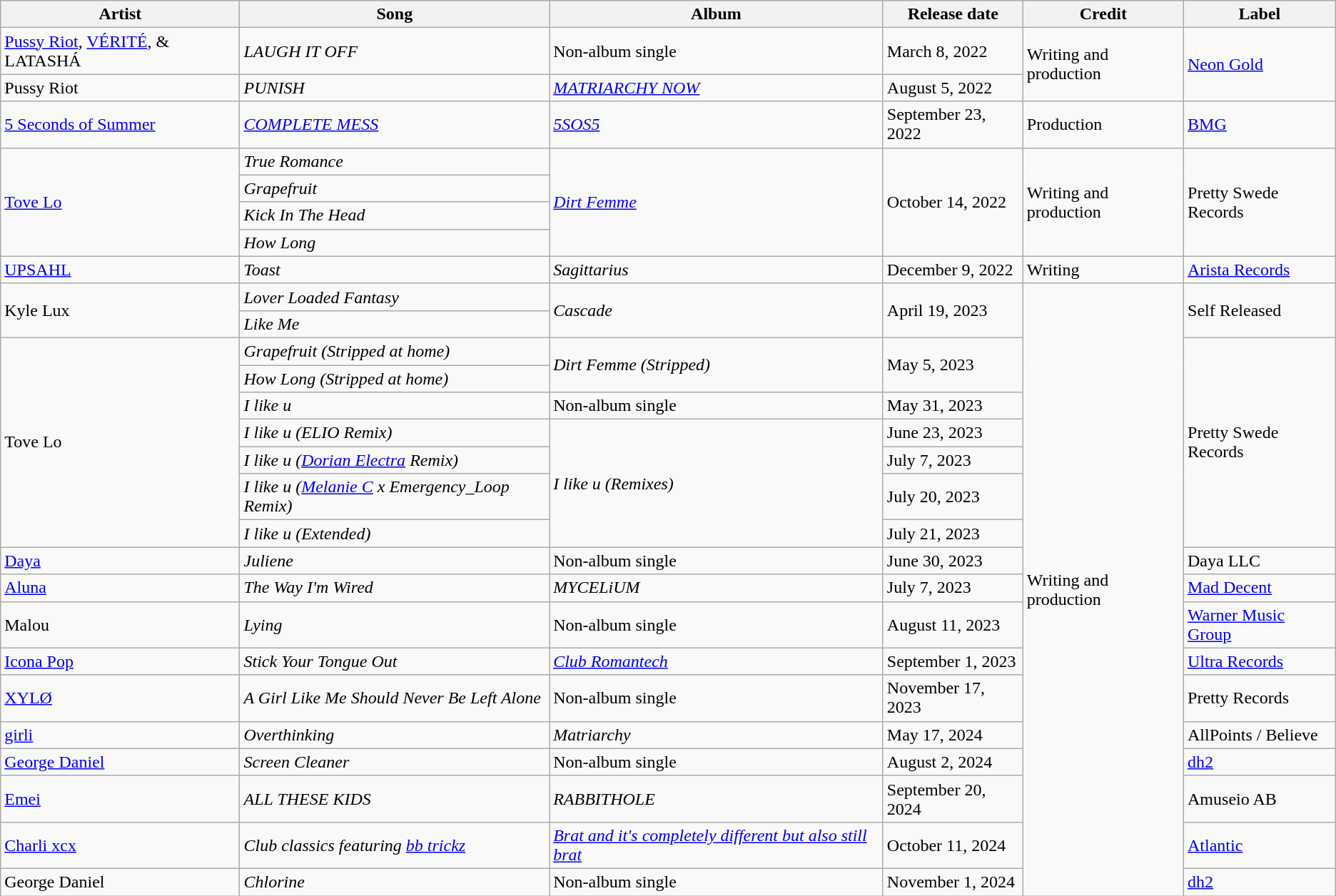<table class="wikitable">
<tr>
<th>Artist</th>
<th>Song</th>
<th>Album</th>
<th>Release date</th>
<th>Credit</th>
<th>Label</th>
</tr>
<tr>
<td><a href='#'>Pussy Riot</a>, <a href='#'>VÉRITÉ</a>, & LATASHÁ</td>
<td><em>LAUGH IT OFF</em></td>
<td>Non-album single</td>
<td>March 8, 2022</td>
<td rowspan="2">Writing and production</td>
<td rowspan="2"><a href='#'>Neon Gold</a></td>
</tr>
<tr>
<td>Pussy Riot</td>
<td><em>PUNISH</em></td>
<td><em><a href='#'>MATRIARCHY NOW</a></em></td>
<td>August 5, 2022</td>
</tr>
<tr>
<td><a href='#'>5 Seconds of Summer</a></td>
<td><em><a href='#'>COMPLETE MESS</a></em></td>
<td><em><a href='#'>5SOS5</a></em></td>
<td>September 23, 2022</td>
<td>Production</td>
<td><a href='#'>BMG</a></td>
</tr>
<tr>
<td rowspan="4"><a href='#'>Tove Lo</a></td>
<td><em>True Romance</em></td>
<td rowspan="4"><em><a href='#'>Dirt Femme</a></em></td>
<td rowspan="4">October 14, 2022</td>
<td rowspan="4">Writing and production</td>
<td rowspan="4">Pretty Swede Records</td>
</tr>
<tr>
<td><em>Grapefruit</em></td>
</tr>
<tr>
<td><em>Kick In The Head</em></td>
</tr>
<tr>
<td><em>How Long</em></td>
</tr>
<tr>
<td><a href='#'>UPSAHL</a></td>
<td><em>Toast</em></td>
<td><em>Sagittarius</em></td>
<td>December 9, 2022</td>
<td>Writing</td>
<td><a href='#'>Arista Records</a></td>
</tr>
<tr>
<td rowspan="2">Kyle Lux</td>
<td><em>Lover Loaded Fantasy</em></td>
<td rowspan="2"><em>Cascade</em></td>
<td rowspan="2">April 19, 2023</td>
<td rowspan="19">Writing and production</td>
<td rowspan="2">Self Released</td>
</tr>
<tr>
<td><em>Like Me</em></td>
</tr>
<tr>
<td rowspan="7">Tove Lo</td>
<td><em>Grapefruit (Stripped at home)</em></td>
<td rowspan="2"><em>Dirt Femme (Stripped)</em></td>
<td rowspan="2">May 5, 2023</td>
<td rowspan="7">Pretty Swede Records</td>
</tr>
<tr>
<td><em>How Long (Stripped at home)</em></td>
</tr>
<tr>
<td><em>I like u</em></td>
<td>Non-album single</td>
<td>May 31, 2023</td>
</tr>
<tr>
<td><em>I like u (ELIO Remix)</em></td>
<td rowspan="4"><em>I like u (Remixes)</em></td>
<td>June 23, 2023</td>
</tr>
<tr>
<td><em>I like u (<a href='#'>Dorian Electra</a> Remix)</em></td>
<td>July 7, 2023</td>
</tr>
<tr>
<td><em>I like u (<a href='#'>Melanie C</a> x Emergency_Loop Remix)</em></td>
<td>July 20, 2023</td>
</tr>
<tr>
<td><em>I like u (Extended)</em></td>
<td>July 21, 2023</td>
</tr>
<tr>
<td><a href='#'>Daya</a></td>
<td><em>Juliene</em></td>
<td>Non-album single</td>
<td>June 30, 2023</td>
<td>Daya LLC</td>
</tr>
<tr>
<td><a href='#'>Aluna</a></td>
<td><em>The Way I'm Wired</em></td>
<td><em>MYCELiUM</em></td>
<td>July 7, 2023</td>
<td><a href='#'>Mad Decent</a></td>
</tr>
<tr>
<td>Malou</td>
<td><em>Lying</em></td>
<td>Non-album single</td>
<td>August 11, 2023</td>
<td><a href='#'>Warner Music Group</a></td>
</tr>
<tr>
<td><a href='#'>Icona Pop</a></td>
<td><em>Stick Your Tongue Out</em></td>
<td><em><a href='#'>Club Romantech</a></em></td>
<td>September 1, 2023</td>
<td><a href='#'>Ultra Records</a></td>
</tr>
<tr>
<td><a href='#'>XYLØ</a></td>
<td><em>A Girl Like Me Should Never Be Left Alone</em></td>
<td>Non-album single</td>
<td>November 17, 2023</td>
<td>Pretty Records</td>
</tr>
<tr>
<td><a href='#'>girli</a></td>
<td><em>Overthinking</em></td>
<td><em>Matriarchy</em></td>
<td>May 17, 2024</td>
<td>AllPoints / Believe</td>
</tr>
<tr>
<td><a href='#'>George Daniel</a></td>
<td><em>Screen Cleaner</em></td>
<td>Non-album single</td>
<td>August 2, 2024</td>
<td><a href='#'>dh2</a></td>
</tr>
<tr>
<td><a href='#'>Emei</a></td>
<td><em>ALL THESE KIDS</em></td>
<td><em>RABBITHOLE</em></td>
<td>September 20, 2024</td>
<td>Amuseio AB</td>
</tr>
<tr>
<td><a href='#'>Charli xcx</a></td>
<td><em>Club classics featuring <a href='#'>bb trickz</a></em></td>
<td><a href='#'><em>Brat and it's completely different but also still brat</em></a></td>
<td>October 11, 2024</td>
<td><a href='#'>Atlantic</a></td>
</tr>
<tr>
<td>George Daniel</td>
<td><em>Chlorine</em></td>
<td>Non-album single</td>
<td>November 1, 2024</td>
<td><a href='#'>dh2</a></td>
</tr>
</table>
